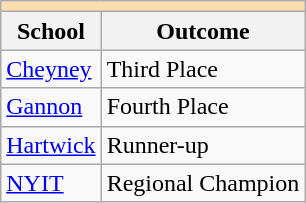<table class="wikitable" style="float:left; margin-right:1em;">
<tr>
<th colspan="3" style="background:#ffdead;"></th>
</tr>
<tr>
<th>School</th>
<th>Outcome</th>
</tr>
<tr>
<td><a href='#'>Cheyney</a></td>
<td>Third Place</td>
</tr>
<tr>
<td><a href='#'>Gannon</a></td>
<td>Fourth Place</td>
</tr>
<tr>
<td><a href='#'>Hartwick</a></td>
<td>Runner-up</td>
</tr>
<tr>
<td><a href='#'>NYIT</a></td>
<td>Regional Champion</td>
</tr>
</table>
